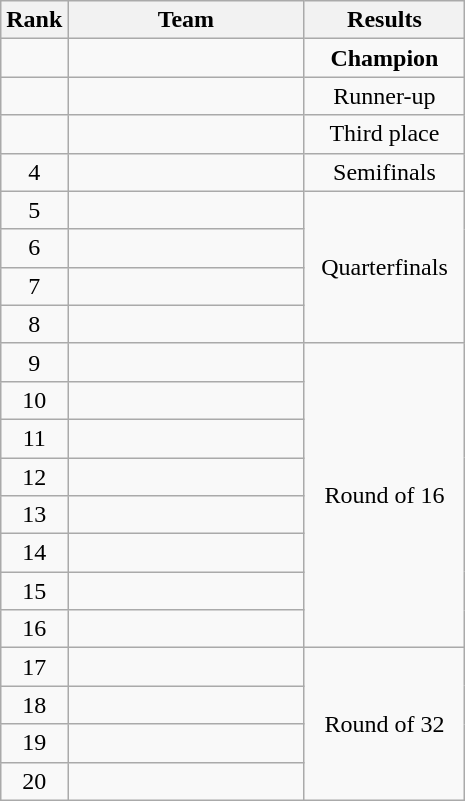<table class="wikitable" style="text-align:center">
<tr>
<th width="25">Rank</th>
<th width="150">Team</th>
<th width="100">Results</th>
</tr>
<tr>
<td></td>
<td align="left"><strong></strong></td>
<td><strong>Champion</strong></td>
</tr>
<tr>
<td></td>
<td align="left"></td>
<td>Runner-up</td>
</tr>
<tr>
<td></td>
<td align="left"></td>
<td>Third place</td>
</tr>
<tr>
<td>4</td>
<td align="left"></td>
<td>Semifinals</td>
</tr>
<tr>
<td>5</td>
<td align="left"></td>
<td rowspan="4">Quarterfinals</td>
</tr>
<tr>
<td>6</td>
<td align="left"></td>
</tr>
<tr>
<td>7</td>
<td align="left"></td>
</tr>
<tr>
<td>8</td>
<td align="left"></td>
</tr>
<tr>
<td>9</td>
<td align="left"></td>
<td rowspan="8">Round of 16</td>
</tr>
<tr>
<td>10</td>
<td align="left"></td>
</tr>
<tr>
<td>11</td>
<td align="left"></td>
</tr>
<tr>
<td>12</td>
<td align="left"></td>
</tr>
<tr>
<td>13</td>
<td align="left"></td>
</tr>
<tr>
<td>14</td>
<td align="left"></td>
</tr>
<tr>
<td>15</td>
<td align="left"></td>
</tr>
<tr>
<td>16</td>
<td align="left"></td>
</tr>
<tr>
<td>17</td>
<td align="left"></td>
<td rowspan="4">Round of 32</td>
</tr>
<tr>
<td>18</td>
<td align="left"></td>
</tr>
<tr>
<td>19</td>
<td align="left"></td>
</tr>
<tr>
<td>20</td>
<td align="left"></td>
</tr>
</table>
